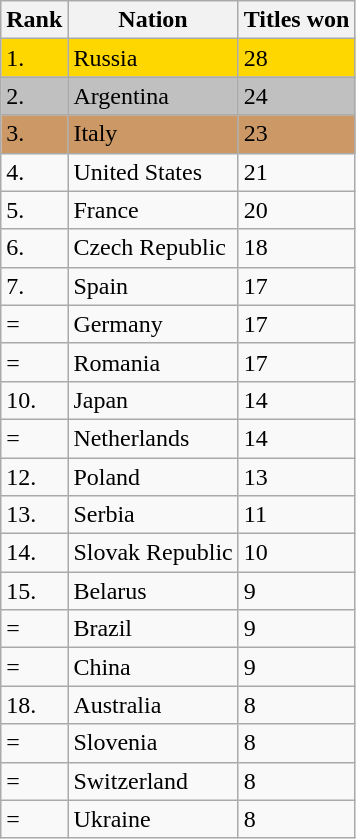<table class="wikitable">
<tr>
<th>Rank</th>
<th>Nation</th>
<th>Titles won</th>
</tr>
<tr bgcolor="gold">
<td>1.</td>
<td> Russia</td>
<td>28</td>
</tr>
<tr bgcolor="silver">
<td>2.</td>
<td> Argentina</td>
<td>24</td>
</tr>
<tr bgcolor="#cc9966">
<td>3.</td>
<td> Italy</td>
<td>23</td>
</tr>
<tr>
<td>4.</td>
<td> United States</td>
<td>21</td>
</tr>
<tr>
<td>5.</td>
<td> France</td>
<td>20</td>
</tr>
<tr>
<td>6.</td>
<td> Czech Republic</td>
<td>18</td>
</tr>
<tr>
<td>7.</td>
<td> Spain</td>
<td>17</td>
</tr>
<tr>
<td>=</td>
<td> Germany</td>
<td>17</td>
</tr>
<tr>
<td>=</td>
<td> Romania</td>
<td>17</td>
</tr>
<tr>
<td>10.</td>
<td> Japan</td>
<td>14</td>
</tr>
<tr>
<td>=</td>
<td> Netherlands</td>
<td>14</td>
</tr>
<tr>
<td>12.</td>
<td> Poland</td>
<td>13</td>
</tr>
<tr>
<td>13.</td>
<td> Serbia</td>
<td>11</td>
</tr>
<tr>
<td>14.</td>
<td> Slovak Republic</td>
<td>10</td>
</tr>
<tr>
<td>15.</td>
<td> Belarus</td>
<td>9</td>
</tr>
<tr>
<td>=</td>
<td> Brazil</td>
<td>9</td>
</tr>
<tr>
<td>=</td>
<td> China</td>
<td>9</td>
</tr>
<tr>
<td>18.</td>
<td> Australia</td>
<td>8</td>
</tr>
<tr>
<td>=</td>
<td> Slovenia</td>
<td>8</td>
</tr>
<tr>
<td>=</td>
<td> Switzerland</td>
<td>8</td>
</tr>
<tr>
<td>=</td>
<td> Ukraine</td>
<td>8</td>
</tr>
</table>
